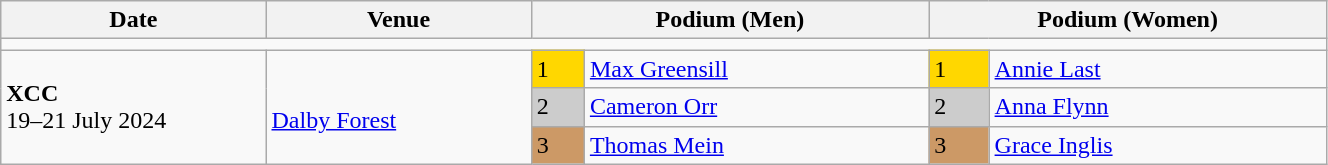<table class="wikitable" width=70%>
<tr>
<th>Date</th>
<th width=20%>Venue</th>
<th colspan=2 width=30%>Podium (Men)</th>
<th colspan=2 width=30%>Podium (Women)</th>
</tr>
<tr>
<td colspan=6></td>
</tr>
<tr>
<td rowspan=3><strong>XCC</strong> <br> 19–21 July 2024</td>
<td rowspan=3><br><a href='#'>Dalby Forest</a></td>
<td bgcolor=FFD700>1</td>
<td><a href='#'>Max Greensill</a></td>
<td bgcolor=FFD700>1</td>
<td><a href='#'>Annie Last</a></td>
</tr>
<tr>
<td bgcolor=CCCCCC>2</td>
<td><a href='#'>Cameron Orr</a></td>
<td bgcolor=CCCCCC>2</td>
<td><a href='#'>Anna Flynn</a></td>
</tr>
<tr>
<td bgcolor=CC9966>3</td>
<td><a href='#'>Thomas Mein</a></td>
<td bgcolor=CC9966>3</td>
<td><a href='#'>Grace Inglis</a></td>
</tr>
</table>
